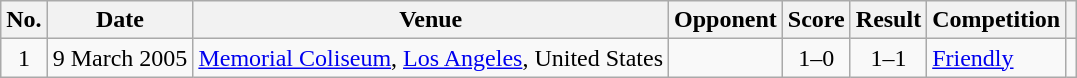<table class="wikitable sortable">
<tr>
<th scope="col">No.</th>
<th scope="col">Date</th>
<th scope="col">Venue</th>
<th scope="col">Opponent</th>
<th scope="col">Score</th>
<th scope="col">Result</th>
<th scope="col">Competition</th>
<th scope="col" class="unsortable"></th>
</tr>
<tr>
<td align="center">1</td>
<td>9 March 2005</td>
<td><a href='#'>Memorial Coliseum</a>, <a href='#'>Los Angeles</a>, United States</td>
<td></td>
<td align="center">1–0</td>
<td align="center">1–1</td>
<td><a href='#'>Friendly</a></td>
<td></td>
</tr>
</table>
